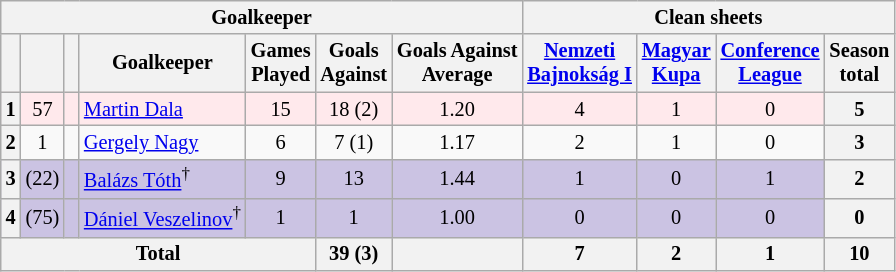<table class="wikitable sortable sticky-header-multi" style="text-align:center; font-size:85%;">
<tr>
<th colspan="7">Goalkeeper</th>
<th colspan="4">Clean sheets</th>
</tr>
<tr>
<th></th>
<th></th>
<th></th>
<th>Goalkeeper</th>
<th>Games<br>Played</th>
<th>Goals<br>Against</th>
<th>Goals Against<br>Average</th>
<th><a href='#'>Nemzeti<br>Bajnokság I</a></th>
<th><a href='#'>Magyar<br>Kupa</a></th>
<th><a href='#'>Conference<br>League</a></th>
<th>Season<br>total</th>
</tr>
<tr bgcolor="#ffe9ec">
<th rowspan="1">1</th>
<td>57</td>
<td> </td>
<td style="text-align:left;" data-sort-value="Dala"><a href='#'>Martin Dala</a></td>
<td>15</td>
<td>18 (2)</td>
<td>1.20</td>
<td>4</td>
<td>1</td>
<td>0</td>
<th>5</th>
</tr>
<tr>
<th rowspan="1">2</th>
<td>1</td>
<td> </td>
<td style="text-align:left;" data-sort-value="Nagy"><a href='#'>Gergely Nagy</a></td>
<td>6</td>
<td>7 (1)</td>
<td>1.17</td>
<td>2</td>
<td>1</td>
<td>0</td>
<th>3</th>
</tr>
<tr bgcolor=#CBC3E3>
<th rowspan="1">3</th>
<td>(22)</td>
<td> </td>
<td style="text-align:left;" data-sort-value="TothB"><a href='#'>Balázs Tóth</a><sup>†</sup></td>
<td>9</td>
<td>13</td>
<td>1.44</td>
<td>1</td>
<td>0</td>
<td>1</td>
<th>2</th>
</tr>
<tr bgcolor=#CBC3E3>
<th rowspan="1">4</th>
<td>(75)</td>
<td> </td>
<td style="text-align:left;" data-sort-value="Veszelinov"><a href='#'>Dániel Veszelinov</a><sup>†</sup></td>
<td>1</td>
<td>1</td>
<td>1.00</td>
<td>0</td>
<td>0</td>
<td>0</td>
<th>0</th>
</tr>
<tr>
<th colspan="5">Total</th>
<th>39 (3)</th>
<th></th>
<th>7</th>
<th>2</th>
<th>1</th>
<th>10</th>
</tr>
</table>
